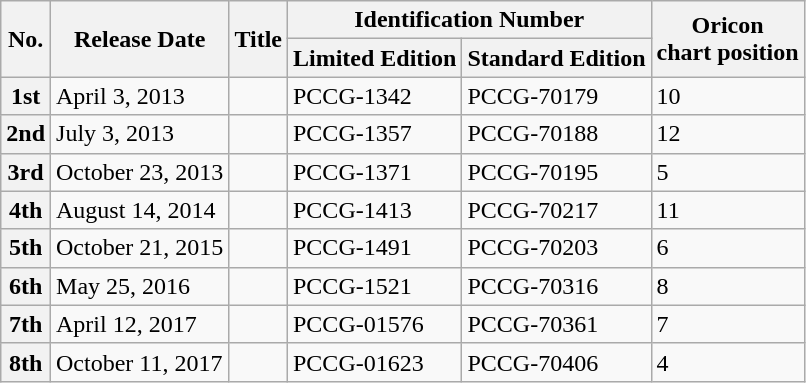<table class="wikitable">
<tr>
<th rowspan="2">No.</th>
<th rowspan="2">Release Date</th>
<th rowspan="2">Title</th>
<th colspan="2">Identification Number</th>
<th rowspan="2">Oricon <br> chart position</th>
</tr>
<tr>
<th>Limited Edition</th>
<th>Standard Edition</th>
</tr>
<tr>
<th>1st</th>
<td>April 3, 2013</td>
<td></td>
<td>PCCG-1342</td>
<td>PCCG-70179</td>
<td>10</td>
</tr>
<tr>
<th>2nd</th>
<td>July 3, 2013</td>
<td></td>
<td>PCCG-1357</td>
<td>PCCG-70188</td>
<td>12</td>
</tr>
<tr>
<th>3rd</th>
<td>October 23, 2013</td>
<td></td>
<td>PCCG-1371</td>
<td>PCCG-70195</td>
<td>5</td>
</tr>
<tr>
<th>4th</th>
<td>August 14, 2014</td>
<td></td>
<td>PCCG-1413</td>
<td>PCCG-70217</td>
<td>11</td>
</tr>
<tr>
<th>5th</th>
<td>October 21, 2015</td>
<td></td>
<td>PCCG-1491</td>
<td>PCCG-70203</td>
<td>6</td>
</tr>
<tr>
<th>6th</th>
<td>May 25, 2016</td>
<td></td>
<td>PCCG-1521</td>
<td>PCCG-70316</td>
<td>8</td>
</tr>
<tr>
<th>7th</th>
<td>April 12, 2017</td>
<td></td>
<td>PCCG-01576</td>
<td>PCCG-70361</td>
<td>7</td>
</tr>
<tr>
<th>8th</th>
<td>October 11, 2017</td>
<td></td>
<td>PCCG-01623</td>
<td>PCCG-70406</td>
<td>4</td>
</tr>
</table>
